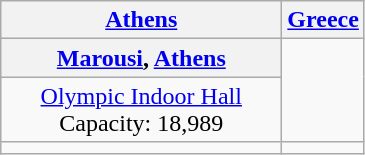<table class="wikitable" style="text-align:center;">
<tr>
<th><a href='#'>Athens</a></th>
<th><a href='#'>Greece</a></th>
</tr>
<tr>
<th width=180><a href='#'>Marousi</a>, <a href='#'>Athens</a></th>
<td rowspan=2></td>
</tr>
<tr>
<td><a href='#'>Olympic Indoor Hall</a><br>Capacity: 18,989</td>
</tr>
<tr>
<td></td>
</tr>
</table>
